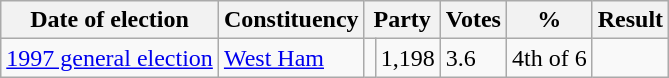<table class="wikitable">
<tr>
<th>Date of election</th>
<th>Constituency</th>
<th colspan=2>Party</th>
<th>Votes</th>
<th>%</th>
<th>Result</th>
</tr>
<tr>
<td><a href='#'>1997 general election</a></td>
<td><a href='#'>West Ham</a></td>
<td></td>
<td>1,198</td>
<td>3.6</td>
<td>4th of 6</td>
</tr>
</table>
